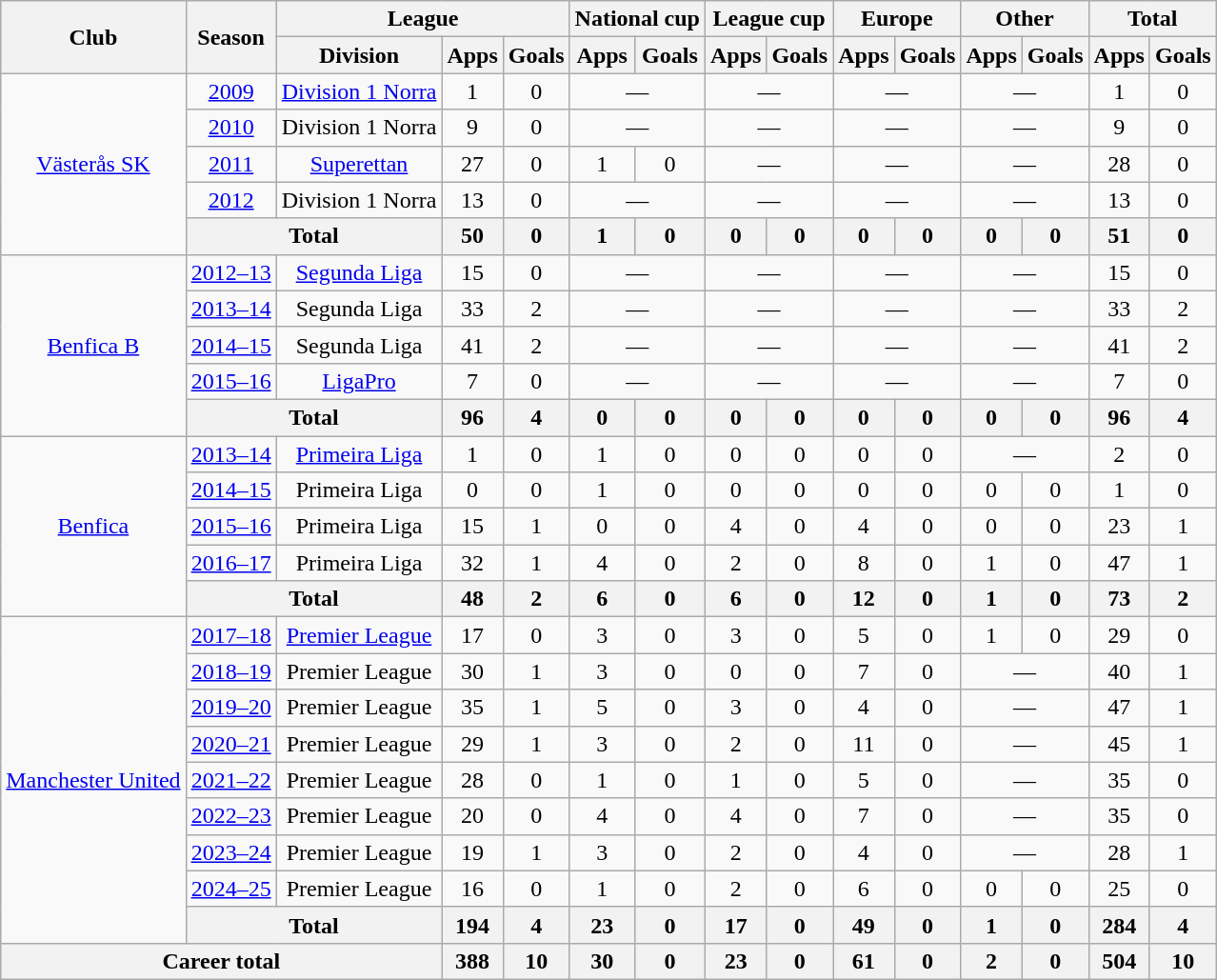<table class="wikitable" style="text-align:center">
<tr>
<th rowspan="2">Club</th>
<th rowspan="2">Season</th>
<th colspan="3">League</th>
<th colspan="2">National cup</th>
<th colspan="2">League cup</th>
<th colspan="2">Europe</th>
<th colspan="2">Other</th>
<th colspan="2">Total</th>
</tr>
<tr>
<th>Division</th>
<th>Apps</th>
<th>Goals</th>
<th>Apps</th>
<th>Goals</th>
<th>Apps</th>
<th>Goals</th>
<th>Apps</th>
<th>Goals</th>
<th>Apps</th>
<th>Goals</th>
<th>Apps</th>
<th>Goals</th>
</tr>
<tr>
<td rowspan="5"><a href='#'>Västerås SK</a></td>
<td><a href='#'>2009</a></td>
<td><a href='#'>Division 1 Norra</a></td>
<td>1</td>
<td>0</td>
<td colspan="2">—</td>
<td colspan="2">—</td>
<td colspan="2">—</td>
<td colspan="2">—</td>
<td>1</td>
<td>0</td>
</tr>
<tr>
<td><a href='#'>2010</a></td>
<td>Division 1 Norra</td>
<td>9</td>
<td>0</td>
<td colspan="2">—</td>
<td colspan="2">—</td>
<td colspan="2">—</td>
<td colspan="2">—</td>
<td>9</td>
<td>0</td>
</tr>
<tr>
<td><a href='#'>2011</a></td>
<td><a href='#'>Superettan</a></td>
<td>27</td>
<td>0</td>
<td>1</td>
<td>0</td>
<td colspan="2">—</td>
<td colspan="2">—</td>
<td colspan="2">—</td>
<td>28</td>
<td>0</td>
</tr>
<tr>
<td><a href='#'>2012</a></td>
<td>Division 1 Norra</td>
<td>13</td>
<td>0</td>
<td colspan="2">—</td>
<td colspan="2">—</td>
<td colspan="2">—</td>
<td colspan="2">—</td>
<td>13</td>
<td>0</td>
</tr>
<tr>
<th colspan="2">Total</th>
<th>50</th>
<th>0</th>
<th>1</th>
<th>0</th>
<th>0</th>
<th>0</th>
<th>0</th>
<th>0</th>
<th>0</th>
<th>0</th>
<th>51</th>
<th>0</th>
</tr>
<tr>
<td rowspan="5"><a href='#'>Benfica B</a></td>
<td><a href='#'>2012–13</a></td>
<td><a href='#'>Segunda Liga</a></td>
<td>15</td>
<td>0</td>
<td colspan="2">—</td>
<td colspan="2">—</td>
<td colspan="2">—</td>
<td colspan="2">—</td>
<td>15</td>
<td>0</td>
</tr>
<tr>
<td><a href='#'>2013–14</a></td>
<td>Segunda Liga</td>
<td>33</td>
<td>2</td>
<td colspan="2">—</td>
<td colspan="2">—</td>
<td colspan="2">—</td>
<td colspan="2">—</td>
<td>33</td>
<td>2</td>
</tr>
<tr>
<td><a href='#'>2014–15</a></td>
<td>Segunda Liga</td>
<td>41</td>
<td>2</td>
<td colspan="2">—</td>
<td colspan="2">—</td>
<td colspan="2">—</td>
<td colspan="2">—</td>
<td>41</td>
<td>2</td>
</tr>
<tr>
<td><a href='#'>2015–16</a></td>
<td><a href='#'>LigaPro</a></td>
<td>7</td>
<td>0</td>
<td colspan="2">—</td>
<td colspan="2">—</td>
<td colspan="2">—</td>
<td colspan="2">—</td>
<td>7</td>
<td>0</td>
</tr>
<tr>
<th colspan="2">Total</th>
<th>96</th>
<th>4</th>
<th>0</th>
<th>0</th>
<th>0</th>
<th>0</th>
<th>0</th>
<th>0</th>
<th>0</th>
<th>0</th>
<th>96</th>
<th>4</th>
</tr>
<tr>
<td rowspan="5"><a href='#'>Benfica</a></td>
<td><a href='#'>2013–14</a></td>
<td><a href='#'>Primeira Liga</a></td>
<td>1</td>
<td>0</td>
<td>1</td>
<td>0</td>
<td>0</td>
<td>0</td>
<td>0</td>
<td>0</td>
<td colspan="2">—</td>
<td>2</td>
<td>0</td>
</tr>
<tr>
<td><a href='#'>2014–15</a></td>
<td>Primeira Liga</td>
<td>0</td>
<td>0</td>
<td>1</td>
<td>0</td>
<td>0</td>
<td>0</td>
<td>0</td>
<td>0</td>
<td>0</td>
<td>0</td>
<td>1</td>
<td>0</td>
</tr>
<tr>
<td><a href='#'>2015–16</a></td>
<td>Primeira Liga</td>
<td>15</td>
<td>1</td>
<td>0</td>
<td>0</td>
<td>4</td>
<td>0</td>
<td>4</td>
<td>0</td>
<td>0</td>
<td>0</td>
<td>23</td>
<td>1</td>
</tr>
<tr>
<td><a href='#'>2016–17</a></td>
<td>Primeira Liga</td>
<td>32</td>
<td>1</td>
<td>4</td>
<td>0</td>
<td>2</td>
<td>0</td>
<td>8</td>
<td>0</td>
<td>1</td>
<td>0</td>
<td>47</td>
<td>1</td>
</tr>
<tr>
<th colspan="2">Total</th>
<th>48</th>
<th>2</th>
<th>6</th>
<th>0</th>
<th>6</th>
<th>0</th>
<th>12</th>
<th>0</th>
<th>1</th>
<th>0</th>
<th>73</th>
<th>2</th>
</tr>
<tr>
<td rowspan=9><a href='#'>Manchester United</a></td>
<td><a href='#'>2017–18</a></td>
<td><a href='#'>Premier League</a></td>
<td>17</td>
<td>0</td>
<td>3</td>
<td>0</td>
<td>3</td>
<td>0</td>
<td>5</td>
<td>0</td>
<td>1</td>
<td>0</td>
<td>29</td>
<td>0</td>
</tr>
<tr>
<td><a href='#'>2018–19</a></td>
<td>Premier League</td>
<td>30</td>
<td>1</td>
<td>3</td>
<td>0</td>
<td>0</td>
<td>0</td>
<td>7</td>
<td>0</td>
<td colspan="2">—</td>
<td>40</td>
<td>1</td>
</tr>
<tr>
<td><a href='#'>2019–20</a></td>
<td>Premier League</td>
<td>35</td>
<td>1</td>
<td>5</td>
<td>0</td>
<td>3</td>
<td>0</td>
<td>4</td>
<td>0</td>
<td colspan="2">—</td>
<td>47</td>
<td>1</td>
</tr>
<tr>
<td><a href='#'>2020–21</a></td>
<td>Premier League</td>
<td>29</td>
<td>1</td>
<td>3</td>
<td>0</td>
<td>2</td>
<td>0</td>
<td>11</td>
<td>0</td>
<td colspan="2">—</td>
<td>45</td>
<td>1</td>
</tr>
<tr>
<td><a href='#'>2021–22</a></td>
<td>Premier League</td>
<td>28</td>
<td>0</td>
<td>1</td>
<td>0</td>
<td>1</td>
<td>0</td>
<td>5</td>
<td>0</td>
<td colspan=2>—</td>
<td>35</td>
<td>0</td>
</tr>
<tr>
<td><a href='#'>2022–23</a></td>
<td>Premier League</td>
<td>20</td>
<td>0</td>
<td>4</td>
<td>0</td>
<td>4</td>
<td>0</td>
<td>7</td>
<td>0</td>
<td colspan=2>—</td>
<td>35</td>
<td>0</td>
</tr>
<tr>
<td><a href='#'>2023–24</a></td>
<td>Premier League</td>
<td>19</td>
<td>1</td>
<td>3</td>
<td>0</td>
<td>2</td>
<td>0</td>
<td>4</td>
<td>0</td>
<td colspan=2>—</td>
<td>28</td>
<td>1</td>
</tr>
<tr>
<td><a href='#'>2024–25</a></td>
<td>Premier League</td>
<td>16</td>
<td>0</td>
<td>1</td>
<td>0</td>
<td>2</td>
<td>0</td>
<td>6</td>
<td>0</td>
<td>0</td>
<td>0</td>
<td>25</td>
<td>0</td>
</tr>
<tr>
<th colspan="2">Total</th>
<th>194</th>
<th>4</th>
<th>23</th>
<th>0</th>
<th>17</th>
<th>0</th>
<th>49</th>
<th>0</th>
<th>1</th>
<th>0</th>
<th>284</th>
<th>4</th>
</tr>
<tr>
<th colspan="3">Career total</th>
<th>388</th>
<th>10</th>
<th>30</th>
<th>0</th>
<th>23</th>
<th>0</th>
<th>61</th>
<th>0</th>
<th>2</th>
<th>0</th>
<th>504</th>
<th>10</th>
</tr>
</table>
